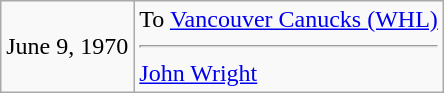<table class="wikitable">
<tr>
<td>June 9, 1970</td>
<td valign="top">To <a href='#'>Vancouver Canucks (WHL)</a><hr><a href='#'>John Wright</a></td>
</tr>
</table>
